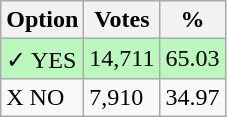<table class="wikitable">
<tr>
<th>Option</th>
<th>Votes</th>
<th>%</th>
</tr>
<tr>
<td style=background:#bbf8be>✓ YES</td>
<td style=background:#bbf8be>14,711</td>
<td style=background:#bbf8be>65.03</td>
</tr>
<tr>
<td>X NO</td>
<td>7,910</td>
<td>34.97</td>
</tr>
</table>
